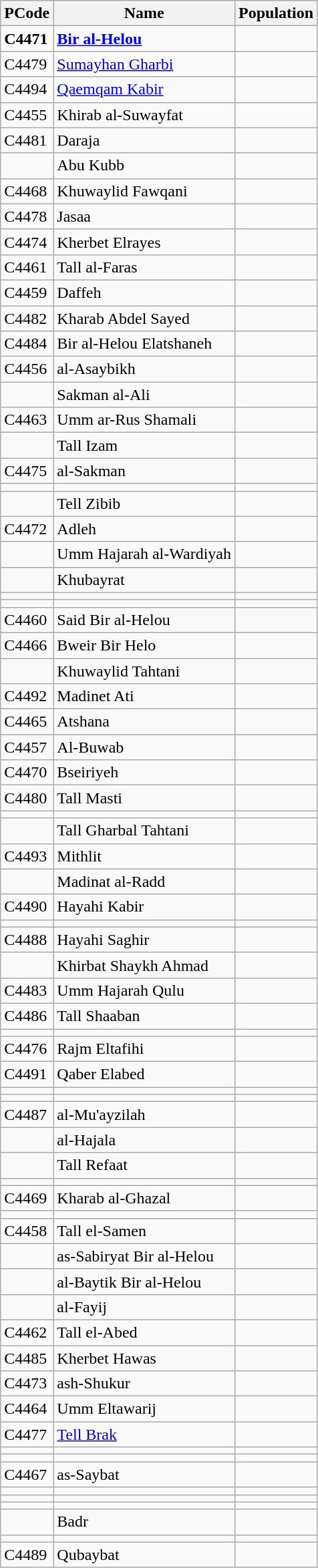<table class="wikitable sortable">
<tr>
<th>PCode</th>
<th>Name</th>
<th>Population</th>
</tr>
<tr>
<td><strong>C4471</strong></td>
<td><strong><a href='#'>Bir al-Helou</a></strong></td>
<td align=right><strong></strong></td>
</tr>
<tr>
<td>C4479</td>
<td><a href='#'>Sumayhan Gharbi</a></td>
<td align=right></td>
</tr>
<tr>
<td>C4494</td>
<td><a href='#'>Qaemqam Kabir</a></td>
<td align=right></td>
</tr>
<tr>
<td>C4455</td>
<td>Khirab al-Suwayfat</td>
<td align=right></td>
</tr>
<tr>
<td>C4481</td>
<td>Daraja</td>
<td align=right></td>
</tr>
<tr>
<td></td>
<td>Abu Kubb</td>
<td align=right></td>
</tr>
<tr>
<td>C4468</td>
<td>Khuwaylid Fawqani</td>
<td align=right></td>
</tr>
<tr>
<td>C4478</td>
<td>Jasaa</td>
<td align=right></td>
</tr>
<tr>
<td>C4474</td>
<td>Kherbet Elrayes</td>
<td align=right></td>
</tr>
<tr>
<td>C4461</td>
<td>Tall al-Faras</td>
<td align=right></td>
</tr>
<tr>
<td>C4459</td>
<td>Daffeh</td>
<td align=right></td>
</tr>
<tr>
<td>C4482</td>
<td>Kharab Abdel Sayed</td>
<td align=right></td>
</tr>
<tr>
<td>C4484</td>
<td>Bir al-Helou Elatshaneh</td>
<td align=right></td>
</tr>
<tr>
<td>C4456</td>
<td>al-Asaybikh</td>
<td align=right></td>
</tr>
<tr>
<td></td>
<td>Sakman al-Ali</td>
<td align=right></td>
</tr>
<tr>
<td>C4463</td>
<td>Umm ar-Rus Shamali</td>
<td align=right></td>
</tr>
<tr>
<td></td>
<td>Tall Izam</td>
<td align=right></td>
</tr>
<tr>
<td>C4475</td>
<td>al-Sakman</td>
<td align=right></td>
</tr>
<tr>
<td></td>
<td></td>
<td align=right></td>
</tr>
<tr>
<td></td>
<td>Tell Zibib</td>
<td align=right></td>
</tr>
<tr>
<td>C4472</td>
<td>Adleh</td>
<td align=right></td>
</tr>
<tr>
<td></td>
<td>Umm Hajarah al-Wardiyah</td>
<td align=right></td>
</tr>
<tr>
<td></td>
<td>Khubayrat</td>
<td align=right></td>
</tr>
<tr>
<td></td>
<td></td>
<td align=right></td>
</tr>
<tr>
<td></td>
<td></td>
<td align=right></td>
</tr>
<tr>
<td>C4460</td>
<td>Said Bir al-Helou</td>
<td align=right></td>
</tr>
<tr>
<td>C4466</td>
<td>Bweir Bir Helo</td>
<td align=right></td>
</tr>
<tr>
<td></td>
<td>Khuwaylid Tahtani</td>
<td align=right></td>
</tr>
<tr>
<td>C4492</td>
<td>Madinet Ati</td>
<td align=right></td>
</tr>
<tr>
<td>C4465</td>
<td>Atshana</td>
<td align=right></td>
</tr>
<tr>
<td>C4457</td>
<td>Al-Buwab</td>
<td align=right></td>
</tr>
<tr>
<td>C4470</td>
<td>Bseiriyeh</td>
<td align=right></td>
</tr>
<tr>
<td>C4480</td>
<td>Tall Masti</td>
<td align=right></td>
</tr>
<tr>
<td></td>
<td></td>
<td align=right></td>
</tr>
<tr>
<td></td>
<td>Tall Gharbal Tahtani</td>
<td align=right></td>
</tr>
<tr>
<td>C4493</td>
<td>Mithlit</td>
<td align=right></td>
</tr>
<tr>
<td></td>
<td>Madinat al-Radd</td>
<td align=right></td>
</tr>
<tr>
<td>C4490</td>
<td>Hayahi Kabir</td>
<td align=right></td>
</tr>
<tr>
<td></td>
<td></td>
<td align=right></td>
</tr>
<tr>
<td>C4488</td>
<td>Hayahi Saghir</td>
<td align=right></td>
</tr>
<tr>
<td></td>
<td>Khirbat Shaykh Ahmad</td>
<td align=right></td>
</tr>
<tr>
<td>C4483</td>
<td>Umm Hajarah Qulu</td>
<td align=right></td>
</tr>
<tr>
<td>C4486</td>
<td>Tall Shaaban</td>
<td align=right></td>
</tr>
<tr>
<td></td>
<td></td>
<td align=right></td>
</tr>
<tr>
<td>C4476</td>
<td>Rajm Eltafihi</td>
<td align=right></td>
</tr>
<tr>
<td>C4491</td>
<td>Qaber Elabed</td>
<td align=right></td>
</tr>
<tr>
<td></td>
<td></td>
<td align=right></td>
</tr>
<tr>
<td></td>
<td></td>
<td align=right></td>
</tr>
<tr>
<td>C4487</td>
<td>al-Mu'ayzilah</td>
<td align=right></td>
</tr>
<tr>
<td></td>
<td>al-Hajala</td>
<td align=right></td>
</tr>
<tr>
<td></td>
<td>Tall Refaat</td>
<td align=right></td>
</tr>
<tr>
<td></td>
<td></td>
<td align=right></td>
</tr>
<tr>
<td>C4469</td>
<td>Kharab al-Ghazal</td>
<td align=right></td>
</tr>
<tr>
<td></td>
<td></td>
<td align=right></td>
</tr>
<tr>
<td>C4458</td>
<td>Tall el-Samen</td>
<td align=right></td>
</tr>
<tr>
<td></td>
<td>as-Sabiryat Bir al-Helou</td>
<td align=right></td>
</tr>
<tr>
<td></td>
<td>al-Baytik Bir al-Helou</td>
<td align=right></td>
</tr>
<tr>
<td></td>
<td>al-Fayij</td>
<td align=right></td>
</tr>
<tr>
<td>C4462</td>
<td>Tall el-Abed</td>
<td align=right></td>
</tr>
<tr>
<td>C4485</td>
<td>Kherbet Hawas</td>
<td align=right></td>
</tr>
<tr>
<td>C4473</td>
<td>ash-Shukur</td>
<td align=right></td>
</tr>
<tr>
<td>C4464</td>
<td>Umm Eltawarij</td>
<td align=right></td>
</tr>
<tr>
<td>C4477</td>
<td><a href='#'>Tell Brak</a></td>
<td align=right></td>
</tr>
<tr>
<td></td>
<td></td>
<td align=right></td>
</tr>
<tr>
<td></td>
<td></td>
<td align=right></td>
</tr>
<tr>
<td>C4467</td>
<td>as-Saybat</td>
<td align=right></td>
</tr>
<tr>
<td></td>
<td></td>
<td align=right></td>
</tr>
<tr>
<td></td>
<td></td>
<td align=right></td>
</tr>
<tr>
<td></td>
<td></td>
<td align=right></td>
</tr>
<tr>
<td></td>
<td>Badr</td>
<td align=right></td>
</tr>
<tr>
<td></td>
<td></td>
<td align=right></td>
</tr>
<tr>
<td>C4489</td>
<td>Qubaybat</td>
<td align=right></td>
</tr>
</table>
